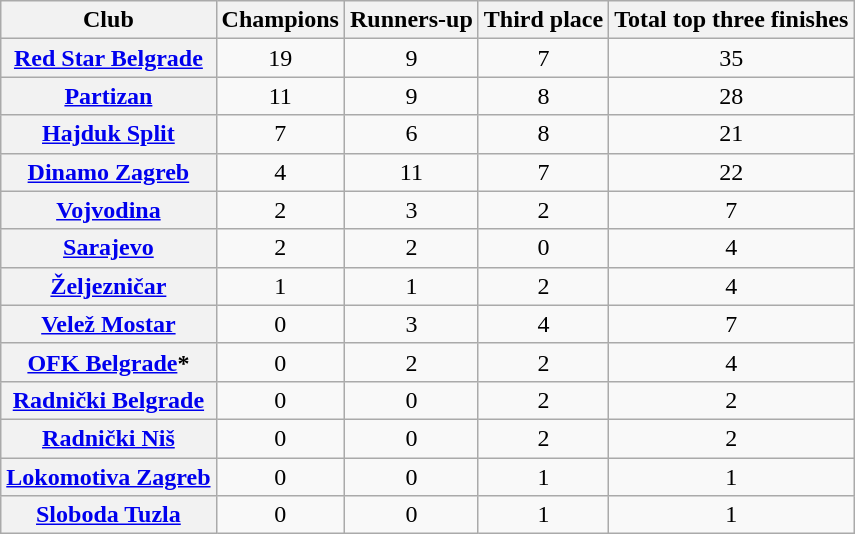<table class="wikitable sortable plainrowheaders" style="text-align:center">
<tr>
<th scope="col">Club</th>
<th scope="col">Champions</th>
<th scope="col">Runners-up</th>
<th scope="col">Third place</th>
<th scope="col">Total top three finishes</th>
</tr>
<tr>
<th scope=row><a href='#'>Red Star Belgrade</a></th>
<td>19</td>
<td>9</td>
<td>7</td>
<td>35</td>
</tr>
<tr>
<th scope=row><a href='#'>Partizan</a></th>
<td>11</td>
<td>9</td>
<td>8</td>
<td>28</td>
</tr>
<tr>
<th scope=row><a href='#'>Hajduk Split</a></th>
<td>7</td>
<td>6</td>
<td>8</td>
<td>21</td>
</tr>
<tr>
<th scope=row><a href='#'>Dinamo Zagreb</a></th>
<td>4</td>
<td>11</td>
<td>7</td>
<td>22</td>
</tr>
<tr>
<th scope=row><a href='#'>Vojvodina</a></th>
<td>2</td>
<td>3</td>
<td>2</td>
<td>7</td>
</tr>
<tr>
<th scope=row><a href='#'>Sarajevo</a></th>
<td>2</td>
<td>2</td>
<td>0</td>
<td>4</td>
</tr>
<tr>
<th scope=row><a href='#'>Željezničar</a></th>
<td>1</td>
<td>1</td>
<td>2</td>
<td>4</td>
</tr>
<tr>
<th scope=row><a href='#'>Velež Mostar</a></th>
<td>0</td>
<td>3</td>
<td>4</td>
<td>7</td>
</tr>
<tr>
<th scope=row><a href='#'>OFK Belgrade</a>*</th>
<td>0</td>
<td>2</td>
<td>2</td>
<td>4</td>
</tr>
<tr>
<th scope=row><a href='#'>Radnički Belgrade</a></th>
<td>0</td>
<td>0</td>
<td>2</td>
<td>2</td>
</tr>
<tr>
<th scope=row><a href='#'>Radnički Niš</a></th>
<td>0</td>
<td>0</td>
<td>2</td>
<td>2</td>
</tr>
<tr>
<th scope=row><a href='#'>Lokomotiva Zagreb</a></th>
<td>0</td>
<td>0</td>
<td>1</td>
<td>1</td>
</tr>
<tr>
<th scope=row><a href='#'>Sloboda Tuzla</a></th>
<td>0</td>
<td>0</td>
<td>1</td>
<td>1</td>
</tr>
</table>
